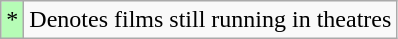<table class="wikitable">
<tr>
<td style="background:#b6fcb6;">*</td>
<td>Denotes films still running in theatres</td>
</tr>
</table>
